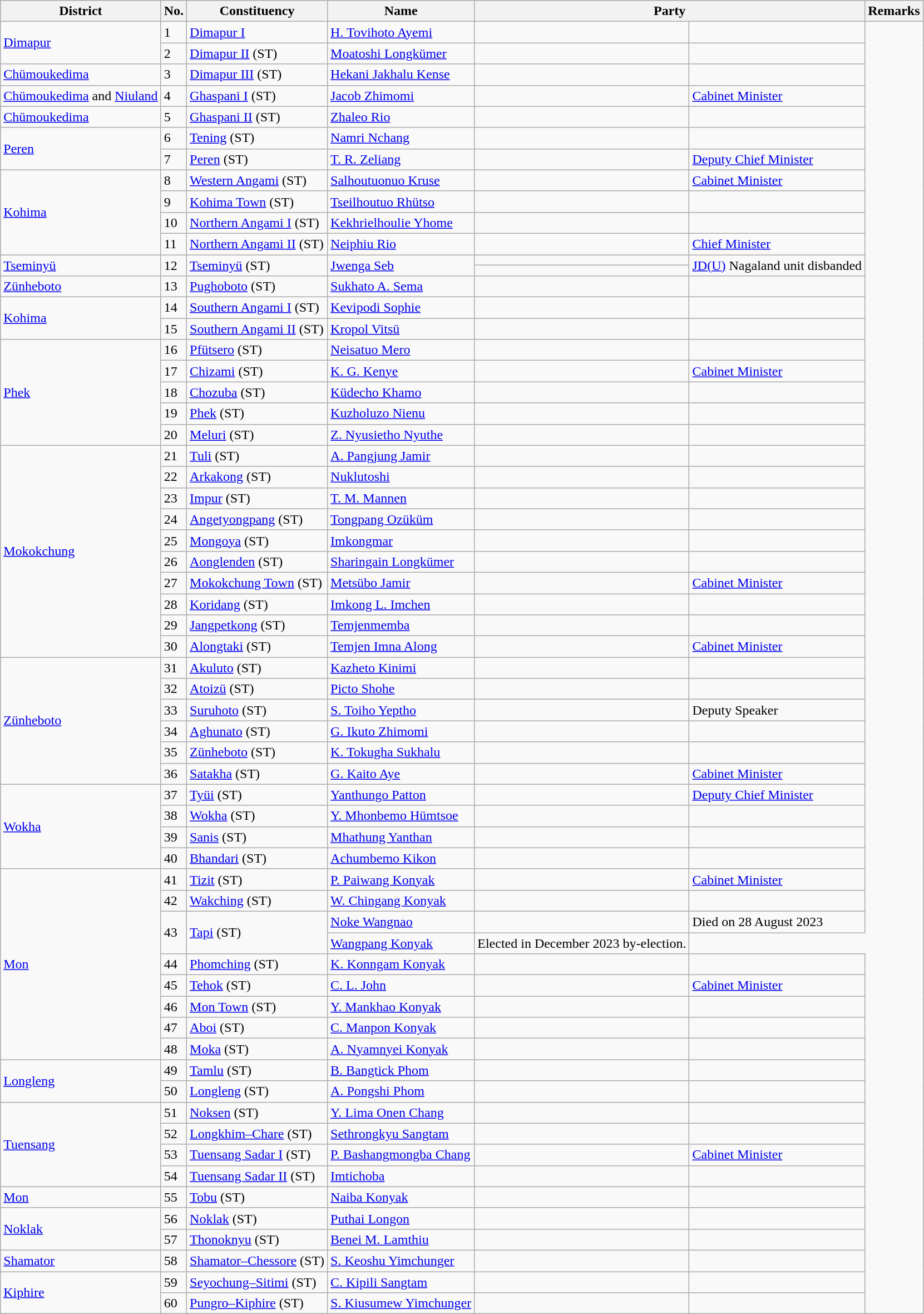<table class="wikitable sortable">
<tr>
<th>District</th>
<th>No.</th>
<th>Constituency</th>
<th>Name</th>
<th colspan="2">Party</th>
<th>Remarks</th>
</tr>
<tr>
<td rowspan="2"><a href='#'>Dimapur</a></td>
<td>1</td>
<td><a href='#'>Dimapur I</a></td>
<td><a href='#'>H. Tovihoto Ayemi</a></td>
<td></td>
<td></td>
</tr>
<tr>
<td>2</td>
<td><a href='#'>Dimapur II</a> (ST)</td>
<td><a href='#'>Moatoshi Longkümer</a></td>
<td></td>
<td></td>
</tr>
<tr>
<td rowspan="1"><a href='#'>Chümoukedima</a></td>
<td>3</td>
<td><a href='#'>Dimapur III</a> (ST)</td>
<td><a href='#'>Hekani Jakhalu Kense</a></td>
<td></td>
<td></td>
</tr>
<tr>
<td rowspan="1"><a href='#'>Chümoukedima</a> and <a href='#'>Niuland</a></td>
<td>4</td>
<td><a href='#'>Ghaspani I</a> (ST)</td>
<td><a href='#'>Jacob Zhimomi</a></td>
<td></td>
<td><a href='#'>Cabinet Minister</a></td>
</tr>
<tr>
<td rowspan="1"><a href='#'>Chümoukedima</a></td>
<td>5</td>
<td><a href='#'>Ghaspani II</a> (ST)</td>
<td><a href='#'>Zhaleo Rio</a></td>
<td></td>
<td></td>
</tr>
<tr>
<td rowspan="2"><a href='#'>Peren</a></td>
<td>6</td>
<td><a href='#'>Tening</a> (ST)</td>
<td><a href='#'>Namri Nchang</a></td>
<td></td>
<td></td>
</tr>
<tr>
<td>7</td>
<td><a href='#'>Peren</a> (ST)</td>
<td><a href='#'>T. R. Zeliang</a></td>
<td></td>
<td><a href='#'>Deputy Chief Minister</a></td>
</tr>
<tr>
<td rowspan="4"><a href='#'>Kohima</a></td>
<td>8</td>
<td><a href='#'>Western Angami</a> (ST)</td>
<td><a href='#'>Salhoutuonuo Kruse</a></td>
<td></td>
<td><a href='#'>Cabinet Minister</a></td>
</tr>
<tr>
<td>9</td>
<td><a href='#'>Kohima Town</a> (ST)</td>
<td><a href='#'>Tseilhoutuo Rhütso</a></td>
<td></td>
<td></td>
</tr>
<tr>
<td>10</td>
<td><a href='#'>Northern Angami I</a> (ST)</td>
<td><a href='#'>Kekhrielhoulie Yhome</a></td>
<td></td>
<td></td>
</tr>
<tr>
<td>11</td>
<td><a href='#'>Northern Angami II</a> (ST)</td>
<td><a href='#'>Neiphiu Rio</a></td>
<td></td>
<td><a href='#'>Chief Minister</a></td>
</tr>
<tr>
<td rowspan="2"><a href='#'>Tseminyü</a></td>
<td rowspan="2">12</td>
<td rowspan="2"><a href='#'>Tseminyü</a> (ST)</td>
<td rowspan="2"><a href='#'>Jwenga Seb</a></td>
<td></td>
<td rowspan=2><a href='#'>JD(U)</a> Nagaland unit disbanded</td>
</tr>
<tr>
<td></td>
</tr>
<tr>
<td><a href='#'>Zünheboto</a></td>
<td>13</td>
<td><a href='#'>Pughoboto</a> (ST)</td>
<td><a href='#'>Sukhato A. Sema</a></td>
<td></td>
<td></td>
</tr>
<tr>
<td rowspan="2"><a href='#'>Kohima</a></td>
<td>14</td>
<td><a href='#'>Southern Angami I</a> (ST)</td>
<td><a href='#'>Kevipodi Sophie</a></td>
<td></td>
<td></td>
</tr>
<tr>
<td>15</td>
<td><a href='#'>Southern Angami II</a> (ST)</td>
<td><a href='#'>Kropol Vitsü</a></td>
<td></td>
<td></td>
</tr>
<tr>
<td rowspan="5"><a href='#'>Phek</a></td>
<td>16</td>
<td><a href='#'>Pfütsero</a> (ST)</td>
<td><a href='#'>Neisatuo Mero</a></td>
<td></td>
<td></td>
</tr>
<tr>
<td>17</td>
<td><a href='#'>Chizami</a> (ST)</td>
<td><a href='#'>K. G. Kenye</a></td>
<td></td>
<td><a href='#'>Cabinet Minister</a></td>
</tr>
<tr>
<td>18</td>
<td><a href='#'>Chozuba</a> (ST)</td>
<td><a href='#'>Küdecho Khamo</a></td>
<td></td>
<td></td>
</tr>
<tr>
<td>19</td>
<td><a href='#'>Phek</a> (ST)</td>
<td><a href='#'>Kuzholuzo Nienu</a></td>
<td></td>
<td></td>
</tr>
<tr>
<td>20</td>
<td><a href='#'>Meluri</a> (ST)</td>
<td><a href='#'>Z. Nyusietho Nyuthe</a></td>
<td></td>
<td></td>
</tr>
<tr>
<td rowspan="10"><a href='#'>Mokokchung</a></td>
<td>21</td>
<td><a href='#'>Tuli</a> (ST)</td>
<td><a href='#'>A. Pangjung Jamir</a></td>
<td></td>
<td></td>
</tr>
<tr>
<td>22</td>
<td><a href='#'>Arkakong</a> (ST)</td>
<td><a href='#'>Nuklutoshi</a></td>
<td></td>
<td></td>
</tr>
<tr>
<td>23</td>
<td><a href='#'>Impur</a> (ST)</td>
<td><a href='#'>T. M. Mannen</a></td>
<td></td>
<td></td>
</tr>
<tr>
<td>24</td>
<td><a href='#'>Angetyongpang</a> (ST)</td>
<td><a href='#'>Tongpang Ozüküm</a></td>
<td></td>
<td></td>
</tr>
<tr>
<td>25</td>
<td><a href='#'>Mongoya</a> (ST)</td>
<td><a href='#'>Imkongmar</a></td>
<td></td>
<td></td>
</tr>
<tr>
<td>26</td>
<td><a href='#'>Aonglenden</a> (ST)</td>
<td><a href='#'>Sharingain Longkümer</a></td>
<td></td>
<td></td>
</tr>
<tr>
<td>27</td>
<td><a href='#'>Mokokchung Town</a> (ST)</td>
<td><a href='#'>Metsübo Jamir</a></td>
<td></td>
<td><a href='#'>Cabinet Minister</a></td>
</tr>
<tr>
<td>28</td>
<td><a href='#'>Koridang</a> (ST)</td>
<td><a href='#'>Imkong L. Imchen</a></td>
<td></td>
<td></td>
</tr>
<tr>
<td>29</td>
<td><a href='#'>Jangpetkong</a> (ST)</td>
<td><a href='#'>Temjenmemba</a></td>
<td></td>
<td></td>
</tr>
<tr>
<td>30</td>
<td><a href='#'>Alongtaki</a> (ST)</td>
<td><a href='#'>Temjen Imna Along</a></td>
<td></td>
<td><a href='#'>Cabinet Minister</a></td>
</tr>
<tr>
<td rowspan="6"><a href='#'>Zünheboto</a></td>
<td>31</td>
<td><a href='#'>Akuluto</a> (ST)</td>
<td><a href='#'>Kazheto Kinimi</a></td>
<td></td>
<td></td>
</tr>
<tr>
<td>32</td>
<td><a href='#'>Atoizü</a> (ST)</td>
<td><a href='#'>Picto Shohe</a></td>
<td></td>
<td></td>
</tr>
<tr>
<td>33</td>
<td><a href='#'>Suruhoto</a> (ST)</td>
<td><a href='#'>S. Toiho Yeptho</a></td>
<td></td>
<td>Deputy Speaker</td>
</tr>
<tr>
<td>34</td>
<td><a href='#'>Aghunato</a> (ST)</td>
<td><a href='#'>G. Ikuto Zhimomi</a></td>
<td></td>
<td></td>
</tr>
<tr>
<td>35</td>
<td><a href='#'>Zünheboto</a> (ST)</td>
<td><a href='#'>K. Tokugha Sukhalu</a></td>
<td></td>
<td></td>
</tr>
<tr>
<td>36</td>
<td><a href='#'>Satakha</a> (ST)</td>
<td><a href='#'>G. Kaito Aye</a></td>
<td></td>
<td><a href='#'>Cabinet Minister</a></td>
</tr>
<tr>
<td rowspan="4"><a href='#'>Wokha</a></td>
<td>37</td>
<td><a href='#'>Tyüi</a> (ST)</td>
<td><a href='#'>Yanthungo Patton</a></td>
<td></td>
<td><a href='#'>Deputy Chief Minister</a></td>
</tr>
<tr>
<td>38</td>
<td><a href='#'>Wokha</a> (ST)</td>
<td><a href='#'>Y. Mhonbemo Hümtsoe</a></td>
<td></td>
<td></td>
</tr>
<tr>
<td>39</td>
<td><a href='#'>Sanis</a> (ST)</td>
<td><a href='#'>Mhathung Yanthan</a></td>
<td></td>
<td></td>
</tr>
<tr>
<td>40</td>
<td><a href='#'>Bhandari</a> (ST)</td>
<td><a href='#'>Achumbemo Kikon</a></td>
<td></td>
<td></td>
</tr>
<tr>
<td rowspan="9"><a href='#'>Mon</a></td>
<td>41</td>
<td><a href='#'>Tizit</a> (ST)</td>
<td><a href='#'>P. Paiwang Konyak</a></td>
<td></td>
<td><a href='#'>Cabinet Minister</a></td>
</tr>
<tr>
<td>42</td>
<td><a href='#'>Wakching</a> (ST)</td>
<td><a href='#'>W. Chingang Konyak</a></td>
<td></td>
<td></td>
</tr>
<tr>
<td rowspan="2">43</td>
<td rowspan="2"><a href='#'>Tapi</a> (ST)</td>
<td><a href='#'>Noke Wangnao</a></td>
<td></td>
<td>Died on 28 August 2023</td>
</tr>
<tr>
<td><a href='#'>Wangpang Konyak</a></td>
<td>Elected in December 2023 by-election.</td>
</tr>
<tr>
<td>44</td>
<td><a href='#'>Phomching</a> (ST)</td>
<td><a href='#'>K. Konngam Konyak</a></td>
<td></td>
<td></td>
</tr>
<tr>
<td>45</td>
<td><a href='#'>Tehok</a> (ST)</td>
<td><a href='#'>C. L. John</a></td>
<td></td>
<td><a href='#'>Cabinet Minister</a></td>
</tr>
<tr>
<td>46</td>
<td><a href='#'>Mon Town</a> (ST)</td>
<td><a href='#'>Y. Mankhao Konyak</a></td>
<td></td>
<td></td>
</tr>
<tr>
<td>47</td>
<td><a href='#'>Aboi</a> (ST)</td>
<td><a href='#'>C. Manpon Konyak</a></td>
<td></td>
<td></td>
</tr>
<tr>
<td>48</td>
<td><a href='#'>Moka</a> (ST)</td>
<td><a href='#'>A. Nyamnyei Konyak</a></td>
<td></td>
<td></td>
</tr>
<tr>
<td rowspan="2"><a href='#'>Longleng</a></td>
<td>49</td>
<td><a href='#'>Tamlu</a> (ST)</td>
<td><a href='#'>B. Bangtick Phom</a></td>
<td></td>
<td></td>
</tr>
<tr>
<td>50</td>
<td><a href='#'>Longleng</a> (ST)</td>
<td><a href='#'>A. Pongshi Phom</a></td>
<td></td>
<td></td>
</tr>
<tr>
<td rowspan="4"><a href='#'>Tuensang</a></td>
<td>51</td>
<td><a href='#'>Noksen</a> (ST)</td>
<td><a href='#'>Y. Lima Onen Chang</a></td>
<td></td>
<td></td>
</tr>
<tr>
<td>52</td>
<td><a href='#'>Longkhim–Chare</a> (ST)</td>
<td><a href='#'>Sethrongkyu Sangtam</a></td>
<td></td>
<td></td>
</tr>
<tr>
<td>53</td>
<td><a href='#'>Tuensang Sadar I</a> (ST)</td>
<td><a href='#'>P. Bashangmongba Chang</a></td>
<td></td>
<td><a href='#'>Cabinet Minister</a></td>
</tr>
<tr>
<td>54</td>
<td><a href='#'>Tuensang Sadar II</a> (ST)</td>
<td><a href='#'>Imtichoba</a></td>
<td></td>
<td></td>
</tr>
<tr>
<td><a href='#'>Mon</a></td>
<td>55</td>
<td><a href='#'>Tobu</a> (ST)</td>
<td><a href='#'>Naiba Konyak</a></td>
<td></td>
<td></td>
</tr>
<tr>
<td rowspan="2"><a href='#'>Noklak</a></td>
<td>56</td>
<td><a href='#'>Noklak</a> (ST)</td>
<td><a href='#'>Puthai Longon</a></td>
<td></td>
<td></td>
</tr>
<tr>
<td>57</td>
<td><a href='#'>Thonoknyu</a> (ST)</td>
<td><a href='#'>Benei M. Lamthiu</a></td>
<td></td>
<td></td>
</tr>
<tr>
<td rowspan="1"><a href='#'>Shamator</a></td>
<td>58</td>
<td><a href='#'>Shamator–Chessore</a> (ST)</td>
<td><a href='#'>S. Keoshu Yimchunger</a></td>
<td></td>
<td></td>
</tr>
<tr>
<td rowspan="2"><a href='#'>Kiphire</a></td>
<td>59</td>
<td><a href='#'>Seyochung–Sitimi</a> (ST)</td>
<td><a href='#'>C. Kipili Sangtam</a></td>
<td></td>
<td></td>
</tr>
<tr>
<td>60</td>
<td><a href='#'>Pungro–Kiphire</a> (ST)</td>
<td><a href='#'>S. Kiusumew Yimchunger</a></td>
<td></td>
<td></td>
</tr>
</table>
